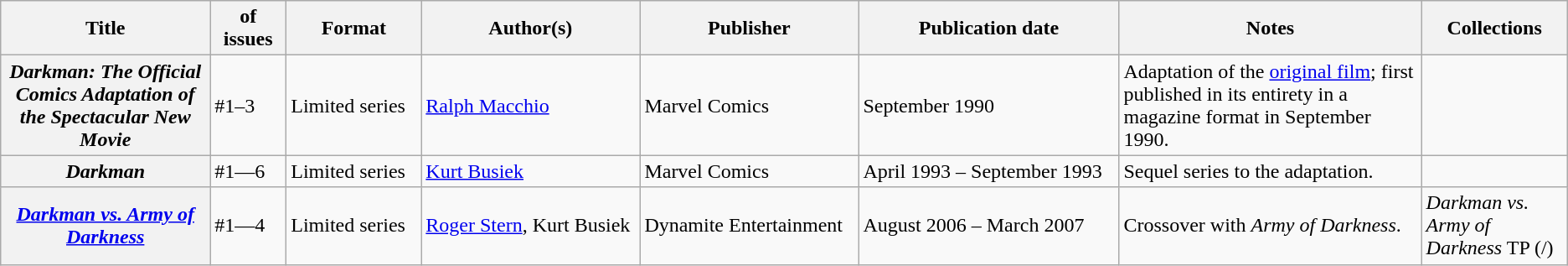<table class="wikitable">
<tr>
<th>Title</th>
<th style="width:40pt"> of issues</th>
<th style="width:75pt">Format</th>
<th style="width:125pt">Author(s)</th>
<th style="width:125pt">Publisher</th>
<th style="width:150pt">Publication date</th>
<th style="width:175pt">Notes</th>
<th>Collections</th>
</tr>
<tr>
<th><em>Darkman: The Official Comics Adaptation of the Spectacular New Movie</em></th>
<td>#1–3</td>
<td>Limited series</td>
<td><a href='#'>Ralph Macchio</a></td>
<td>Marvel Comics</td>
<td>September 1990</td>
<td>Adaptation of the <a href='#'>original film</a>; first published in its entirety in a magazine format in September 1990.</td>
<td></td>
</tr>
<tr>
<th><em>Darkman</em></th>
<td>#1—6</td>
<td>Limited series</td>
<td><a href='#'>Kurt Busiek</a></td>
<td>Marvel Comics</td>
<td>April 1993 – September 1993</td>
<td>Sequel series to the adaptation.</td>
<td></td>
</tr>
<tr>
<th><em><a href='#'>Darkman vs. Army of Darkness</a></em></th>
<td>#1—4</td>
<td>Limited series</td>
<td><a href='#'>Roger Stern</a>, Kurt Busiek</td>
<td>Dynamite Entertainment</td>
<td>August 2006 – March 2007</td>
<td>Crossover with <em>Army of Darkness</em>.</td>
<td><em>Darkman vs. Army of Darkness</em> TP (/)</td>
</tr>
</table>
